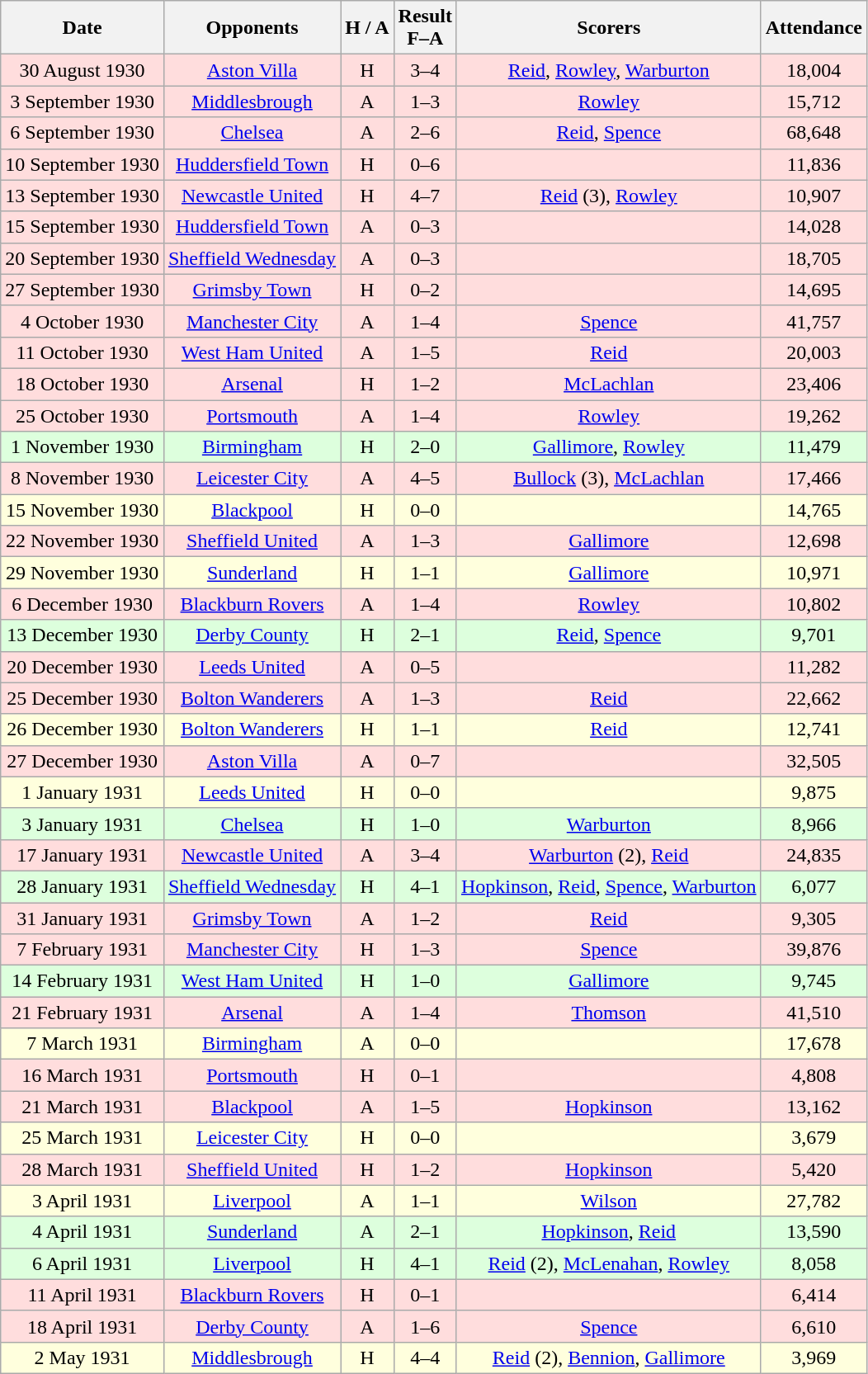<table class="wikitable" style="text-align:center">
<tr>
<th>Date</th>
<th>Opponents</th>
<th>H / A</th>
<th>Result<br>F–A</th>
<th>Scorers</th>
<th>Attendance</th>
</tr>
<tr bgcolor="#ffdddd">
<td>30 August 1930</td>
<td><a href='#'>Aston Villa</a></td>
<td>H</td>
<td>3–4</td>
<td><a href='#'>Reid</a>, <a href='#'>Rowley</a>, <a href='#'>Warburton</a></td>
<td>18,004</td>
</tr>
<tr bgcolor="#ffdddd">
<td>3 September 1930</td>
<td><a href='#'>Middlesbrough</a></td>
<td>A</td>
<td>1–3</td>
<td><a href='#'>Rowley</a></td>
<td>15,712</td>
</tr>
<tr bgcolor="#ffdddd">
<td>6 September 1930</td>
<td><a href='#'>Chelsea</a></td>
<td>A</td>
<td>2–6</td>
<td><a href='#'>Reid</a>, <a href='#'>Spence</a></td>
<td>68,648</td>
</tr>
<tr bgcolor="#ffdddd">
<td>10 September 1930</td>
<td><a href='#'>Huddersfield Town</a></td>
<td>H</td>
<td>0–6</td>
<td></td>
<td>11,836</td>
</tr>
<tr bgcolor="#ffdddd">
<td>13 September 1930</td>
<td><a href='#'>Newcastle United</a></td>
<td>H</td>
<td>4–7</td>
<td><a href='#'>Reid</a> (3), <a href='#'>Rowley</a></td>
<td>10,907</td>
</tr>
<tr bgcolor="#ffdddd">
<td>15 September 1930</td>
<td><a href='#'>Huddersfield Town</a></td>
<td>A</td>
<td>0–3</td>
<td></td>
<td>14,028</td>
</tr>
<tr bgcolor="#ffdddd">
<td>20 September 1930</td>
<td><a href='#'>Sheffield Wednesday</a></td>
<td>A</td>
<td>0–3</td>
<td></td>
<td>18,705</td>
</tr>
<tr bgcolor="#ffdddd">
<td>27 September 1930</td>
<td><a href='#'>Grimsby Town</a></td>
<td>H</td>
<td>0–2</td>
<td></td>
<td>14,695</td>
</tr>
<tr bgcolor="#ffdddd">
<td>4 October 1930</td>
<td><a href='#'>Manchester City</a></td>
<td>A</td>
<td>1–4</td>
<td><a href='#'>Spence</a></td>
<td>41,757</td>
</tr>
<tr bgcolor="#ffdddd">
<td>11 October 1930</td>
<td><a href='#'>West Ham United</a></td>
<td>A</td>
<td>1–5</td>
<td><a href='#'>Reid</a></td>
<td>20,003</td>
</tr>
<tr bgcolor="#ffdddd">
<td>18 October 1930</td>
<td><a href='#'>Arsenal</a></td>
<td>H</td>
<td>1–2</td>
<td><a href='#'>McLachlan</a></td>
<td>23,406</td>
</tr>
<tr bgcolor="#ffdddd">
<td>25 October 1930</td>
<td><a href='#'>Portsmouth</a></td>
<td>A</td>
<td>1–4</td>
<td><a href='#'>Rowley</a></td>
<td>19,262</td>
</tr>
<tr bgcolor="#ddffdd">
<td>1 November 1930</td>
<td><a href='#'>Birmingham</a></td>
<td>H</td>
<td>2–0</td>
<td><a href='#'>Gallimore</a>, <a href='#'>Rowley</a></td>
<td>11,479</td>
</tr>
<tr bgcolor="#ffdddd">
<td>8 November 1930</td>
<td><a href='#'>Leicester City</a></td>
<td>A</td>
<td>4–5</td>
<td><a href='#'>Bullock</a> (3), <a href='#'>McLachlan</a></td>
<td>17,466</td>
</tr>
<tr bgcolor="#ffffdd">
<td>15 November 1930</td>
<td><a href='#'>Blackpool</a></td>
<td>H</td>
<td>0–0</td>
<td></td>
<td>14,765</td>
</tr>
<tr bgcolor="#ffdddd">
<td>22 November 1930</td>
<td><a href='#'>Sheffield United</a></td>
<td>A</td>
<td>1–3</td>
<td><a href='#'>Gallimore</a></td>
<td>12,698</td>
</tr>
<tr bgcolor="#ffffdd">
<td>29 November 1930</td>
<td><a href='#'>Sunderland</a></td>
<td>H</td>
<td>1–1</td>
<td><a href='#'>Gallimore</a></td>
<td>10,971</td>
</tr>
<tr bgcolor="#ffdddd">
<td>6 December 1930</td>
<td><a href='#'>Blackburn Rovers</a></td>
<td>A</td>
<td>1–4</td>
<td><a href='#'>Rowley</a></td>
<td>10,802</td>
</tr>
<tr bgcolor="#ddffdd">
<td>13 December 1930</td>
<td><a href='#'>Derby County</a></td>
<td>H</td>
<td>2–1</td>
<td><a href='#'>Reid</a>, <a href='#'>Spence</a></td>
<td>9,701</td>
</tr>
<tr bgcolor="#ffdddd">
<td>20 December 1930</td>
<td><a href='#'>Leeds United</a></td>
<td>A</td>
<td>0–5</td>
<td></td>
<td>11,282</td>
</tr>
<tr bgcolor="#ffdddd">
<td>25 December 1930</td>
<td><a href='#'>Bolton Wanderers</a></td>
<td>A</td>
<td>1–3</td>
<td><a href='#'>Reid</a></td>
<td>22,662</td>
</tr>
<tr bgcolor="#ffffdd">
<td>26 December 1930</td>
<td><a href='#'>Bolton Wanderers</a></td>
<td>H</td>
<td>1–1</td>
<td><a href='#'>Reid</a></td>
<td>12,741</td>
</tr>
<tr bgcolor="#ffdddd">
<td>27 December 1930</td>
<td><a href='#'>Aston Villa</a></td>
<td>A</td>
<td>0–7</td>
<td></td>
<td>32,505</td>
</tr>
<tr bgcolor="#ffffdd">
<td>1 January 1931</td>
<td><a href='#'>Leeds United</a></td>
<td>H</td>
<td>0–0</td>
<td></td>
<td>9,875</td>
</tr>
<tr bgcolor="#ddffdd">
<td>3 January 1931</td>
<td><a href='#'>Chelsea</a></td>
<td>H</td>
<td>1–0</td>
<td><a href='#'>Warburton</a></td>
<td>8,966</td>
</tr>
<tr bgcolor="#ffdddd">
<td>17 January 1931</td>
<td><a href='#'>Newcastle United</a></td>
<td>A</td>
<td>3–4</td>
<td><a href='#'>Warburton</a> (2), <a href='#'>Reid</a></td>
<td>24,835</td>
</tr>
<tr bgcolor="#ddffdd">
<td>28 January 1931</td>
<td><a href='#'>Sheffield Wednesday</a></td>
<td>H</td>
<td>4–1</td>
<td><a href='#'>Hopkinson</a>, <a href='#'>Reid</a>, <a href='#'>Spence</a>, <a href='#'>Warburton</a></td>
<td>6,077</td>
</tr>
<tr bgcolor="#ffdddd">
<td>31 January 1931</td>
<td><a href='#'>Grimsby Town</a></td>
<td>A</td>
<td>1–2</td>
<td><a href='#'>Reid</a></td>
<td>9,305</td>
</tr>
<tr bgcolor="#ffdddd">
<td>7 February 1931</td>
<td><a href='#'>Manchester City</a></td>
<td>H</td>
<td>1–3</td>
<td><a href='#'>Spence</a></td>
<td>39,876</td>
</tr>
<tr bgcolor="#ddffdd">
<td>14 February 1931</td>
<td><a href='#'>West Ham United</a></td>
<td>H</td>
<td>1–0</td>
<td><a href='#'>Gallimore</a></td>
<td>9,745</td>
</tr>
<tr bgcolor="#ffdddd">
<td>21 February 1931</td>
<td><a href='#'>Arsenal</a></td>
<td>A</td>
<td>1–4</td>
<td><a href='#'>Thomson</a></td>
<td>41,510</td>
</tr>
<tr bgcolor="#ffffdd">
<td>7 March 1931</td>
<td><a href='#'>Birmingham</a></td>
<td>A</td>
<td>0–0</td>
<td></td>
<td>17,678</td>
</tr>
<tr bgcolor="#ffdddd">
<td>16 March 1931</td>
<td><a href='#'>Portsmouth</a></td>
<td>H</td>
<td>0–1</td>
<td></td>
<td>4,808</td>
</tr>
<tr bgcolor="#ffdddd">
<td>21 March 1931</td>
<td><a href='#'>Blackpool</a></td>
<td>A</td>
<td>1–5</td>
<td><a href='#'>Hopkinson</a></td>
<td>13,162</td>
</tr>
<tr bgcolor="#ffffdd">
<td>25 March 1931</td>
<td><a href='#'>Leicester City</a></td>
<td>H</td>
<td>0–0</td>
<td></td>
<td>3,679</td>
</tr>
<tr bgcolor="#ffdddd">
<td>28 March 1931</td>
<td><a href='#'>Sheffield United</a></td>
<td>H</td>
<td>1–2</td>
<td><a href='#'>Hopkinson</a></td>
<td>5,420</td>
</tr>
<tr bgcolor="#ffffdd">
<td>3 April 1931</td>
<td><a href='#'>Liverpool</a></td>
<td>A</td>
<td>1–1</td>
<td><a href='#'>Wilson</a></td>
<td>27,782</td>
</tr>
<tr bgcolor="#ddffdd">
<td>4 April 1931</td>
<td><a href='#'>Sunderland</a></td>
<td>A</td>
<td>2–1</td>
<td><a href='#'>Hopkinson</a>, <a href='#'>Reid</a></td>
<td>13,590</td>
</tr>
<tr bgcolor="#ddffdd">
<td>6 April 1931</td>
<td><a href='#'>Liverpool</a></td>
<td>H</td>
<td>4–1</td>
<td><a href='#'>Reid</a> (2), <a href='#'>McLenahan</a>, <a href='#'>Rowley</a></td>
<td>8,058</td>
</tr>
<tr bgcolor="#ffdddd">
<td>11 April 1931</td>
<td><a href='#'>Blackburn Rovers</a></td>
<td>H</td>
<td>0–1</td>
<td></td>
<td>6,414</td>
</tr>
<tr bgcolor="#ffdddd">
<td>18 April 1931</td>
<td><a href='#'>Derby County</a></td>
<td>A</td>
<td>1–6</td>
<td><a href='#'>Spence</a></td>
<td>6,610</td>
</tr>
<tr bgcolor="#ffffdd">
<td>2 May 1931</td>
<td><a href='#'>Middlesbrough</a></td>
<td>H</td>
<td>4–4</td>
<td><a href='#'>Reid</a> (2), <a href='#'>Bennion</a>, <a href='#'>Gallimore</a></td>
<td>3,969</td>
</tr>
</table>
